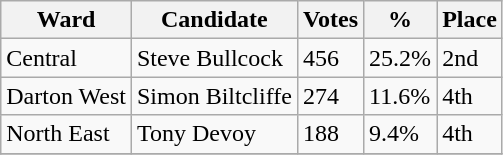<table class="wikitable">
<tr>
<th>Ward</th>
<th>Candidate</th>
<th>Votes</th>
<th>%</th>
<th>Place</th>
</tr>
<tr>
<td>Central</td>
<td>Steve Bullcock</td>
<td>456</td>
<td>25.2%</td>
<td>2nd</td>
</tr>
<tr>
<td>Darton West</td>
<td>Simon Biltcliffe</td>
<td>274</td>
<td>11.6%</td>
<td>4th</td>
</tr>
<tr>
<td>North East</td>
<td>Tony Devoy</td>
<td>188</td>
<td>9.4%</td>
<td>4th</td>
</tr>
<tr>
</tr>
</table>
